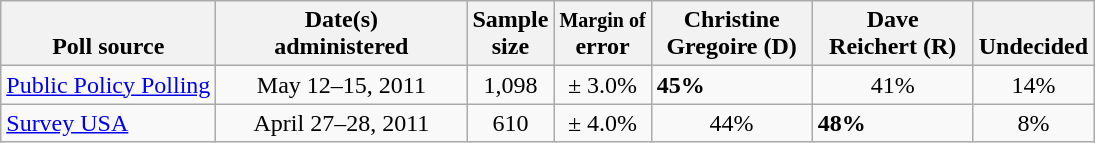<table class="wikitable">
<tr valign= bottom>
<th>Poll source</th>
<th style="width:160px;">Date(s)<br>administered</th>
<th class=small>Sample<br>size</th>
<th><small>Margin of</small><br>error</th>
<th width=100px>Christine<br>Gregoire (D)</th>
<th width=100px>Dave<br>Reichert (R)</th>
<th>Undecided</th>
</tr>
<tr>
<td><a href='#'>Public Policy Polling</a></td>
<td align=center>May 12–15, 2011</td>
<td align=center>1,098</td>
<td align=center>± 3.0%</td>
<td><strong>45%</strong></td>
<td align=center>41%</td>
<td align=center>14%</td>
</tr>
<tr>
<td><a href='#'>Survey USA</a></td>
<td align=center>April 27–28, 2011</td>
<td align=center>610</td>
<td align=center>± 4.0%</td>
<td align=center>44%</td>
<td><strong>48%</strong></td>
<td align=center>8%</td>
</tr>
</table>
